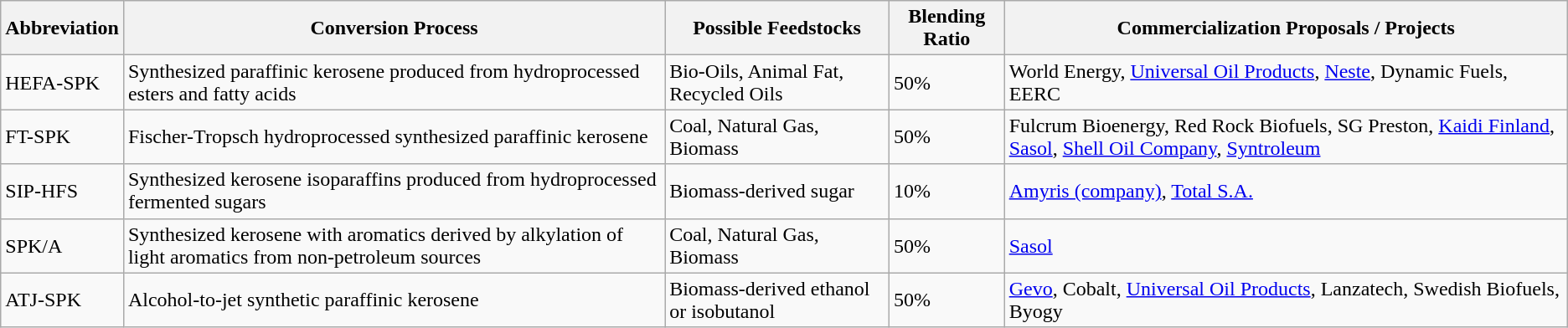<table class="wikitable">
<tr>
<th>Abbreviation</th>
<th>Conversion Process</th>
<th>Possible Feedstocks</th>
<th>Blending Ratio</th>
<th>Commercialization Proposals / Projects</th>
</tr>
<tr>
<td>HEFA-SPK</td>
<td>Synthesized paraffinic kerosene produced from hydroprocessed esters and fatty acids</td>
<td>Bio-Oils, Animal Fat, Recycled Oils</td>
<td>50%</td>
<td>World Energy, <a href='#'>Universal Oil Products</a>, <a href='#'>Neste</a>, Dynamic Fuels, EERC</td>
</tr>
<tr>
<td>FT-SPK</td>
<td>Fischer-Tropsch hydroprocessed synthesized paraffinic kerosene</td>
<td>Coal, Natural Gas, Biomass</td>
<td>50%</td>
<td>Fulcrum Bioenergy, Red Rock Biofuels, SG Preston, <a href='#'>Kaidi Finland</a>, <a href='#'>Sasol</a>, <a href='#'>Shell Oil Company</a>, <a href='#'>Syntroleum</a></td>
</tr>
<tr>
<td>SIP-HFS</td>
<td>Synthesized kerosene isoparaffins produced from hydroprocessed fermented sugars</td>
<td>Biomass-derived sugar</td>
<td>10%</td>
<td><a href='#'>Amyris (company)</a>, <a href='#'>Total S.A.</a></td>
</tr>
<tr>
<td>SPK/A</td>
<td>Synthesized kerosene with aromatics derived by alkylation of light aromatics from non-petroleum sources</td>
<td>Coal, Natural Gas, Biomass</td>
<td>50%</td>
<td><a href='#'>Sasol</a></td>
</tr>
<tr>
<td>ATJ-SPK</td>
<td>Alcohol-to-jet synthetic paraffinic kerosene</td>
<td>Biomass-derived ethanol or isobutanol</td>
<td>50%</td>
<td><a href='#'>Gevo</a>, Cobalt, <a href='#'>Universal Oil Products</a>, Lanzatech, Swedish Biofuels, Byogy</td>
</tr>
</table>
